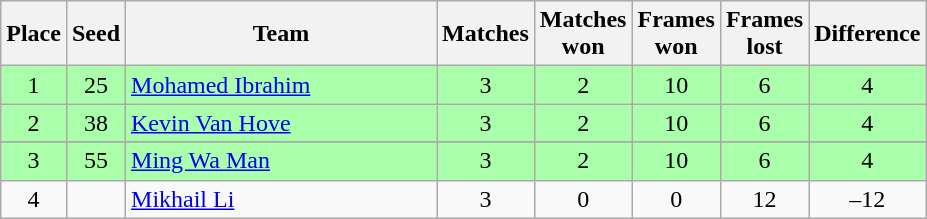<table class="wikitable" style="text-align: center;">
<tr>
<th width=20>Place</th>
<th width=20>Seed</th>
<th width=200>Team</th>
<th width=20>Matches</th>
<th width=20>Matches won</th>
<th width=20>Frames won</th>
<th width=20>Frames lost</th>
<th width=20>Difference</th>
</tr>
<tr style="background:#aaffaa;">
<td>1</td>
<td>25</td>
<td style="text-align:left;"> <a href='#'>Mohamed Ibrahim</a></td>
<td>3</td>
<td>2</td>
<td>10</td>
<td>6</td>
<td>4</td>
</tr>
<tr style="background:#aaffaa;">
<td>2</td>
<td>38</td>
<td style="text-align:left;"> <a href='#'>Kevin Van Hove</a></td>
<td>3</td>
<td>2</td>
<td>10</td>
<td>6</td>
<td>4</td>
</tr>
<tr>
</tr>
<tr style="background:#aaffaa;">
<td>3</td>
<td>55</td>
<td style="text-align:left;"> <a href='#'>Ming Wa Man</a></td>
<td>3</td>
<td>2</td>
<td>10</td>
<td>6</td>
<td>4</td>
</tr>
<tr>
<td>4</td>
<td></td>
<td style="text-align:left;"> <a href='#'>Mikhail Li</a></td>
<td>3</td>
<td>0</td>
<td>0</td>
<td>12</td>
<td>–12</td>
</tr>
</table>
